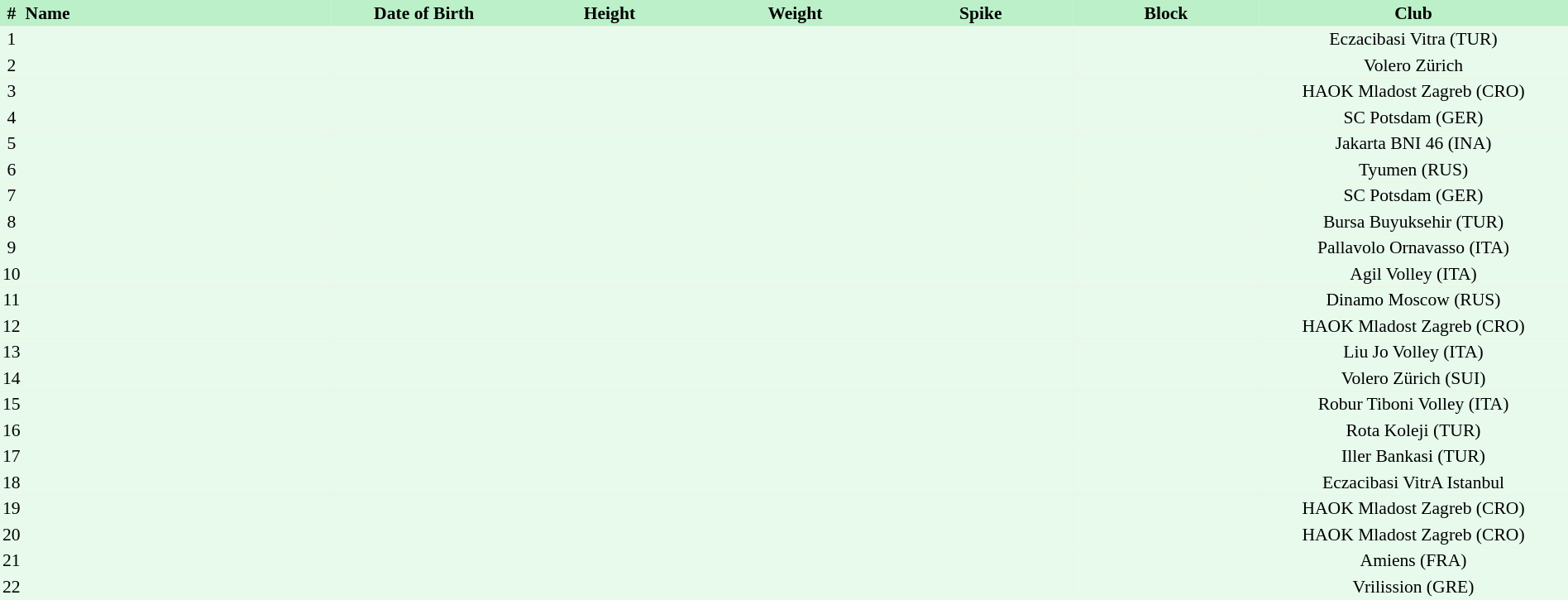<table border=0 cellpadding=2 cellspacing=0  |- bgcolor=#FFECCE style="text-align:center; font-size:90%; width:100%">
<tr bgcolor=#BBF0C9>
<th>#</th>
<th align=left width=20%>Name</th>
<th width=12%>Date of Birth</th>
<th width=12%>Height</th>
<th width=12%>Weight</th>
<th width=12%>Spike</th>
<th width=12%>Block</th>
<th width=20%>Club</th>
</tr>
<tr bgcolor=#E7FAEC>
<td>1</td>
<td align=left></td>
<td align=right></td>
<td></td>
<td></td>
<td></td>
<td></td>
<td>Eczacibasi Vitra (TUR)</td>
</tr>
<tr bgcolor=#E7FAEC>
<td>2</td>
<td align=left></td>
<td align=right></td>
<td></td>
<td></td>
<td></td>
<td></td>
<td>Volero Zürich</td>
</tr>
<tr bgcolor=#E7FAEC>
<td>3</td>
<td align=left></td>
<td align=right></td>
<td></td>
<td></td>
<td></td>
<td></td>
<td>HAOK Mladost Zagreb (CRO)</td>
</tr>
<tr bgcolor=#E7FAEC>
<td>4</td>
<td align=left></td>
<td align=right></td>
<td></td>
<td></td>
<td></td>
<td></td>
<td>SC Potsdam (GER)</td>
</tr>
<tr bgcolor=#E7FAEC>
<td>5</td>
<td align=left></td>
<td align=right></td>
<td></td>
<td></td>
<td></td>
<td></td>
<td>Jakarta BNI 46 (INA)</td>
</tr>
<tr bgcolor=#E7FAEC>
<td>6</td>
<td align=left></td>
<td align=right></td>
<td></td>
<td></td>
<td></td>
<td></td>
<td>Tyumen (RUS)</td>
</tr>
<tr bgcolor=#E7FAEC>
<td>7</td>
<td align=left></td>
<td align=right></td>
<td></td>
<td></td>
<td></td>
<td></td>
<td>SC Potsdam (GER)</td>
</tr>
<tr bgcolor=#E7FAEC>
<td>8</td>
<td align=left></td>
<td align=right></td>
<td></td>
<td></td>
<td></td>
<td></td>
<td>Bursa Buyuksehir (TUR)</td>
</tr>
<tr bgcolor=#E7FAEC>
<td>9</td>
<td align=left></td>
<td align=right></td>
<td></td>
<td></td>
<td></td>
<td></td>
<td>Pallavolo Ornavasso (ITA)</td>
</tr>
<tr bgcolor=#E7FAEC>
<td>10</td>
<td align=left></td>
<td align=right></td>
<td></td>
<td></td>
<td></td>
<td></td>
<td>Agil Volley (ITA)</td>
</tr>
<tr bgcolor=#E7FAEC>
<td>11</td>
<td align=left></td>
<td align=right></td>
<td></td>
<td></td>
<td></td>
<td></td>
<td>Dinamo Moscow (RUS)</td>
</tr>
<tr bgcolor=#E7FAEC>
<td>12</td>
<td align=left></td>
<td align=right></td>
<td></td>
<td></td>
<td></td>
<td></td>
<td>HAOK Mladost Zagreb (CRO)</td>
</tr>
<tr bgcolor=#E7FAEC>
<td>13</td>
<td align=left></td>
<td align=right></td>
<td></td>
<td></td>
<td></td>
<td></td>
<td>Liu Jo Volley (ITA)</td>
</tr>
<tr bgcolor=#E7FAEC>
<td>14</td>
<td align=left></td>
<td align=right></td>
<td></td>
<td></td>
<td></td>
<td></td>
<td>Volero Zürich (SUI)</td>
</tr>
<tr bgcolor=#E7FAEC>
<td>15</td>
<td align=left></td>
<td align=right></td>
<td></td>
<td></td>
<td></td>
<td></td>
<td>Robur Tiboni Volley (ITA)</td>
</tr>
<tr bgcolor=#E7FAEC>
<td>16</td>
<td align=left></td>
<td align=right></td>
<td></td>
<td></td>
<td></td>
<td></td>
<td>Rota Koleji (TUR)</td>
</tr>
<tr bgcolor=#E7FAEC>
<td>17</td>
<td align=left></td>
<td align=right></td>
<td></td>
<td></td>
<td></td>
<td></td>
<td>Iller Bankasi (TUR)</td>
</tr>
<tr bgcolor=#E7FAEC>
<td>18</td>
<td align=left></td>
<td align=right></td>
<td></td>
<td></td>
<td></td>
<td></td>
<td>Eczacibasi VitrA Istanbul</td>
</tr>
<tr bgcolor=#E7FAEC>
<td>19</td>
<td align=left></td>
<td align=right></td>
<td></td>
<td></td>
<td></td>
<td></td>
<td>HAOK Mladost Zagreb (CRO)</td>
</tr>
<tr bgcolor=#E7FAEC>
<td>20</td>
<td align=left></td>
<td align=right></td>
<td></td>
<td></td>
<td></td>
<td></td>
<td>HAOK Mladost Zagreb (CRO)</td>
</tr>
<tr bgcolor=#E7FAEC>
<td>21</td>
<td align=left></td>
<td align=right></td>
<td></td>
<td></td>
<td></td>
<td></td>
<td>Amiens (FRA)</td>
</tr>
<tr bgcolor=#E7FAEC>
<td>22</td>
<td align=left></td>
<td align=right></td>
<td></td>
<td></td>
<td></td>
<td></td>
<td>Vrilission (GRE)</td>
</tr>
</table>
